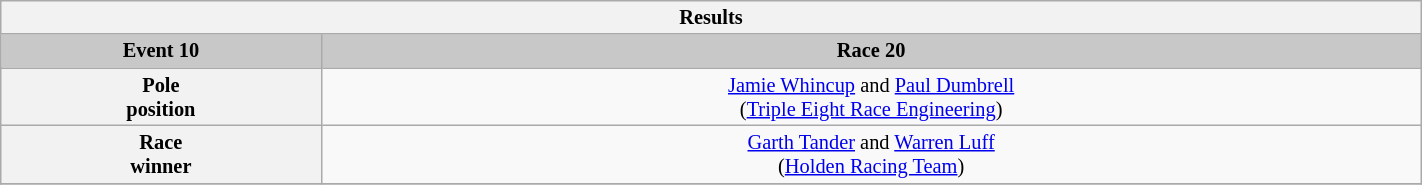<table class="wikitable collapsible collapsed" align="center" width="75%" style="font-size: 85%; max-width: 950px">
<tr>
<th colspan="2">Results</th>
</tr>
<tr style="font-weight: bold; text-align:center; background:#c8c8c8">
<td>Event 10</td>
<td>Race 20</td>
</tr>
<tr>
<th>Pole<br>position</th>
<td align="center"> <a href='#'>Jamie Whincup</a> and  <a href='#'>Paul Dumbrell</a><br>(<a href='#'>Triple Eight Race Engineering</a>)</td>
</tr>
<tr>
<th>Race<br>winner</th>
<td align="center"> <a href='#'>Garth Tander</a> and  <a href='#'>Warren Luff</a><br>(<a href='#'>Holden Racing Team</a>)</td>
</tr>
<tr>
</tr>
</table>
